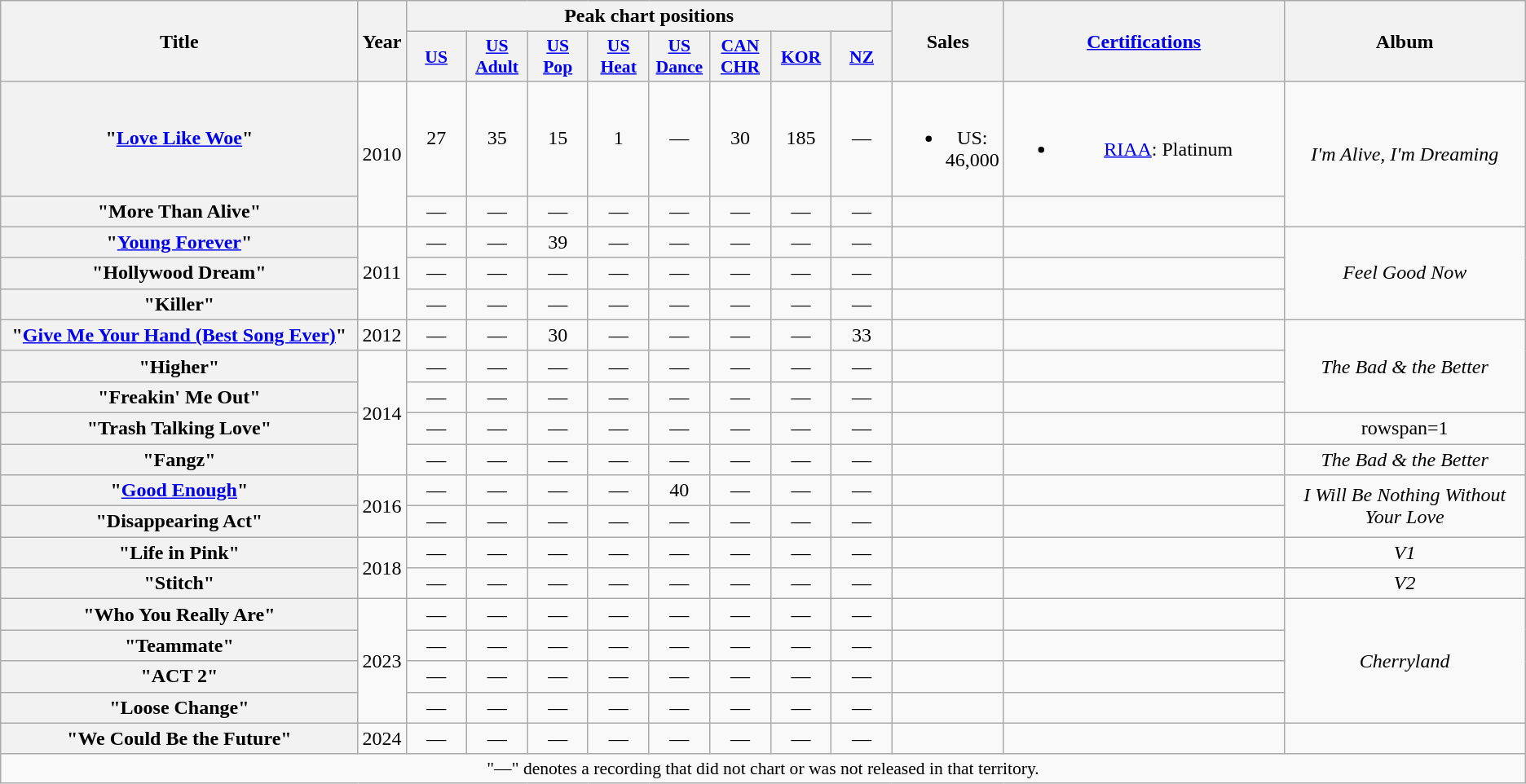<table class="wikitable plainrowheaders" style="text-align:center;" border="1">
<tr>
<th scope="col" rowspan="2" style="width:18em;">Title</th>
<th scope="col" rowspan="2">Year</th>
<th scope="col" colspan="8">Peak chart positions</th>
<th scope="col" rowspan="2">Sales</th>
<th scope="col" rowspan="2" style="width:14em;"><a href='#'>Certifications</a></th>
<th scope="col" rowspan="2" style="width:12em;">Album</th>
</tr>
<tr>
<th scope="col" style="width:3em;font-size:90%;"><a href='#'>US</a><br></th>
<th scope="col" style="width:3em;font-size:90%;"><a href='#'>US<br>Adult</a><br></th>
<th scope="col" style="width:3em;font-size:90%;"><a href='#'>US<br>Pop</a><br></th>
<th scope="col" style="width:3em;font-size:90%;"><a href='#'>US<br>Heat</a><br></th>
<th scope="col" style="width:3em;font-size:90%;"><a href='#'>US<br>Dance</a><br></th>
<th scope="col" style="width:3em;font-size:90%;"><a href='#'>CAN<br>CHR</a><br></th>
<th scope="col" style="width:3em;font-size:90%;"><a href='#'>KOR</a><br></th>
<th scope="col" style="width:3em;font-size:90%;"><a href='#'>NZ</a><br></th>
</tr>
<tr>
<th scope="row">"<a href='#'>Love Like Woe</a>"</th>
<td rowspan="2">2010</td>
<td>27</td>
<td>35</td>
<td>15</td>
<td>1</td>
<td>—</td>
<td>30</td>
<td>185</td>
<td>—</td>
<td><br><ul><li>US: 46,000</li></ul></td>
<td><br><ul><li><a href='#'>RIAA</a>: Platinum</li></ul></td>
<td rowspan="2"><em>I'm Alive, I'm Dreaming</em></td>
</tr>
<tr>
<th scope="row">"More Than Alive"</th>
<td>—</td>
<td>—</td>
<td>—</td>
<td>—</td>
<td>—</td>
<td>—</td>
<td>—</td>
<td>—</td>
<td></td>
<td></td>
</tr>
<tr>
<th scope="row">"<a href='#'>Young Forever</a>"</th>
<td rowspan="3">2011</td>
<td>—</td>
<td>—</td>
<td>39</td>
<td>—</td>
<td>—</td>
<td>—</td>
<td>—</td>
<td>—</td>
<td></td>
<td></td>
<td rowspan="3"><em>Feel Good Now</em></td>
</tr>
<tr>
<th scope="row">"Hollywood Dream"</th>
<td>—</td>
<td>—</td>
<td>—</td>
<td>—</td>
<td>—</td>
<td>—</td>
<td>—</td>
<td>—</td>
<td></td>
<td></td>
</tr>
<tr>
<th scope="row">"Killer"</th>
<td>—</td>
<td>—</td>
<td>—</td>
<td>—</td>
<td>—</td>
<td>—</td>
<td>—</td>
<td>—</td>
<td></td>
<td></td>
</tr>
<tr>
<th scope="row">"<a href='#'>Give Me Your Hand (Best Song Ever)</a>"</th>
<td>2012</td>
<td>—</td>
<td>—</td>
<td>30</td>
<td>—</td>
<td>—</td>
<td>—</td>
<td>—</td>
<td>33</td>
<td></td>
<td></td>
<td rowspan="3"><em>The Bad & the Better</em></td>
</tr>
<tr>
<th scope="row">"Higher"</th>
<td rowspan="4">2014</td>
<td>—</td>
<td>—</td>
<td>—</td>
<td>—</td>
<td>—</td>
<td>—</td>
<td>—</td>
<td>—</td>
<td></td>
<td></td>
</tr>
<tr>
<th scope="row">"Freakin' Me Out"</th>
<td>—</td>
<td>—</td>
<td>—</td>
<td>—</td>
<td>—</td>
<td>—</td>
<td>—</td>
<td>—</td>
<td></td>
<td></td>
</tr>
<tr>
<th scope="row">"Trash Talking Love"<br></th>
<td>—</td>
<td>—</td>
<td>—</td>
<td>—</td>
<td>—</td>
<td>—</td>
<td>—</td>
<td>—</td>
<td></td>
<td></td>
<td>rowspan=1 </td>
</tr>
<tr>
<th scope="row">"Fangz"</th>
<td>—</td>
<td>—</td>
<td>—</td>
<td>—</td>
<td>—</td>
<td>—</td>
<td>—</td>
<td>—</td>
<td></td>
<td></td>
<td><em>The Bad & the Better</em></td>
</tr>
<tr>
<th scope="row">"<a href='#'>Good Enough</a>"<br></th>
<td rowspan="2">2016</td>
<td>—</td>
<td>—</td>
<td>—</td>
<td>—</td>
<td>40</td>
<td>—</td>
<td>—</td>
<td>—</td>
<td></td>
<td></td>
<td rowspan="2"><em>I Will Be Nothing Without Your Love</em></td>
</tr>
<tr>
<th scope="row">"Disappearing Act"</th>
<td>—</td>
<td>—</td>
<td>—</td>
<td>—</td>
<td>—</td>
<td>—</td>
<td>—</td>
<td>—</td>
<td></td>
<td></td>
</tr>
<tr>
<th scope="row">"Life in Pink"</th>
<td rowspan="2">2018</td>
<td>—</td>
<td>—</td>
<td>—</td>
<td>—</td>
<td>—</td>
<td>—</td>
<td>—</td>
<td>—</td>
<td></td>
<td></td>
<td><em>V1</em></td>
</tr>
<tr>
<th scope="row">"Stitch"</th>
<td>—</td>
<td>—</td>
<td>—</td>
<td>—</td>
<td>—</td>
<td>—</td>
<td>—</td>
<td>—</td>
<td></td>
<td></td>
<td><em>V2</em></td>
</tr>
<tr>
<th scope="row">"Who You Really Are"</th>
<td rowspan="4">2023</td>
<td>—</td>
<td>—</td>
<td>—</td>
<td>—</td>
<td>—</td>
<td>—</td>
<td>—</td>
<td>—</td>
<td></td>
<td></td>
<td rowspan="4"><em>Cherryland</em></td>
</tr>
<tr>
<th scope="row">"Teammate"</th>
<td>—</td>
<td>—</td>
<td>—</td>
<td>—</td>
<td>—</td>
<td>—</td>
<td>—</td>
<td>—</td>
<td></td>
<td></td>
</tr>
<tr>
<th scope="row">"ACT 2"</th>
<td>—</td>
<td>—</td>
<td>—</td>
<td>—</td>
<td>—</td>
<td>—</td>
<td>—</td>
<td>—</td>
<td></td>
<td></td>
</tr>
<tr>
<th scope="row">"Loose Change"</th>
<td>—</td>
<td>—</td>
<td>—</td>
<td>—</td>
<td>—</td>
<td>—</td>
<td>—</td>
<td>—</td>
<td></td>
<td></td>
</tr>
<tr>
<th scope="row">"We Could Be the Future"<br></th>
<td>2024</td>
<td>—</td>
<td>—</td>
<td>—</td>
<td>—</td>
<td>—</td>
<td>—</td>
<td>—</td>
<td>—</td>
<td></td>
<td></td>
<td></td>
</tr>
<tr>
<td colspan="16" style="font-size:90%">"—" denotes a recording that did not chart or was not released in that territory.</td>
</tr>
</table>
